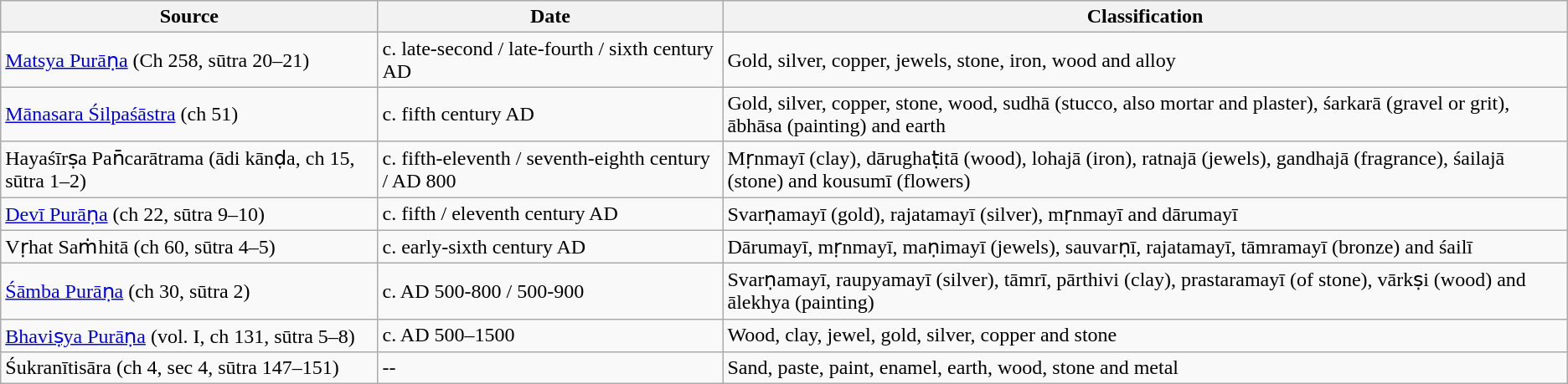<table class="wikitable">
<tr>
<th>Source</th>
<th>Date</th>
<th>Classification</th>
</tr>
<tr>
<td><a href='#'>Matsya Purāṇa</a> (Ch 258, sūtra 20–21)</td>
<td>c. late-second / late-fourth / sixth century AD</td>
<td>Gold, silver, copper, jewels, stone, iron, wood and alloy</td>
</tr>
<tr>
<td><a href='#'>Mānasara Śilpaśāstra</a> (ch 51)</td>
<td>c. fifth century AD</td>
<td>Gold, silver, copper, stone, wood, sudhā (stucco, also mortar and plaster), śarkarā (gravel or grit), ābhāsa (painting) and earth</td>
</tr>
<tr>
<td>Hayaśīrṣa Pan̄carātrama (ādi kānḍa, ch 15, sūtra 1–2)</td>
<td>c. fifth-eleventh / seventh-eighth century / AD 800</td>
<td>Mṛnmayī (clay), dārughaṭitā (wood), lohajā (iron), ratnajā (jewels), gandhajā (fragrance), śailajā (stone) and kousumī (flowers)</td>
</tr>
<tr>
<td><a href='#'>Devī Purāṇa</a> (ch 22, sūtra 9–10)</td>
<td>c. fifth / eleventh century AD</td>
<td>Svarṇamayī (gold), rajatamayī (silver), mṛnmayī and dārumayī</td>
</tr>
<tr>
<td>Vṛhat Saṁhitā (ch 60, sūtra 4–5)</td>
<td>c. early-sixth century AD</td>
<td>Dārumayī, mṛnmayī, maṇimayī (jewels), sauvarṇī, rajatamayī, tāmramayī (bronze) and śailī</td>
</tr>
<tr>
<td><a href='#'>Śāmba Purāṇa</a> (ch 30, sūtra 2)</td>
<td>c. AD 500-800 / 500-900</td>
<td>Svarṇamayī, raupyamayī (silver), tāmrī, pārthivi (clay), prastaramayī (of stone), vārkṣi (wood) and ālekhya (painting)</td>
</tr>
<tr>
<td><a href='#'>Bhaviṣya Purāṇa</a> (vol. I, ch 131, sūtra 5–8)</td>
<td>c. AD 500–1500</td>
<td>Wood, clay, jewel, gold, silver, copper and stone</td>
</tr>
<tr>
<td>Śukranītisāra (ch 4, sec 4, sūtra 147–151)</td>
<td>--</td>
<td>Sand, paste, paint, enamel, earth, wood, stone and metal</td>
</tr>
</table>
